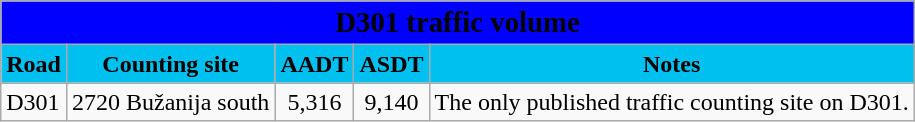<table class="wikitable">
<tr>
<td colspan=5 bgcolor=blue align=center style=margin-top:15><span><big><strong>D301 traffic volume</strong></big></span></td>
</tr>
<tr>
<td align=center bgcolor=00c0f0><strong>Road</strong></td>
<td align=center bgcolor=00c0f0><strong>Counting site</strong></td>
<td align=center bgcolor=00c0f0><strong>AADT</strong></td>
<td align=center bgcolor=00c0f0><strong>ASDT</strong></td>
<td align=center bgcolor=00c0f0><strong>Notes</strong></td>
</tr>
<tr>
<td> D301</td>
<td>2720 Bužanija south</td>
<td align=center>5,316</td>
<td align=center>9,140</td>
<td>The only published traffic counting site on D301.</td>
</tr>
</table>
